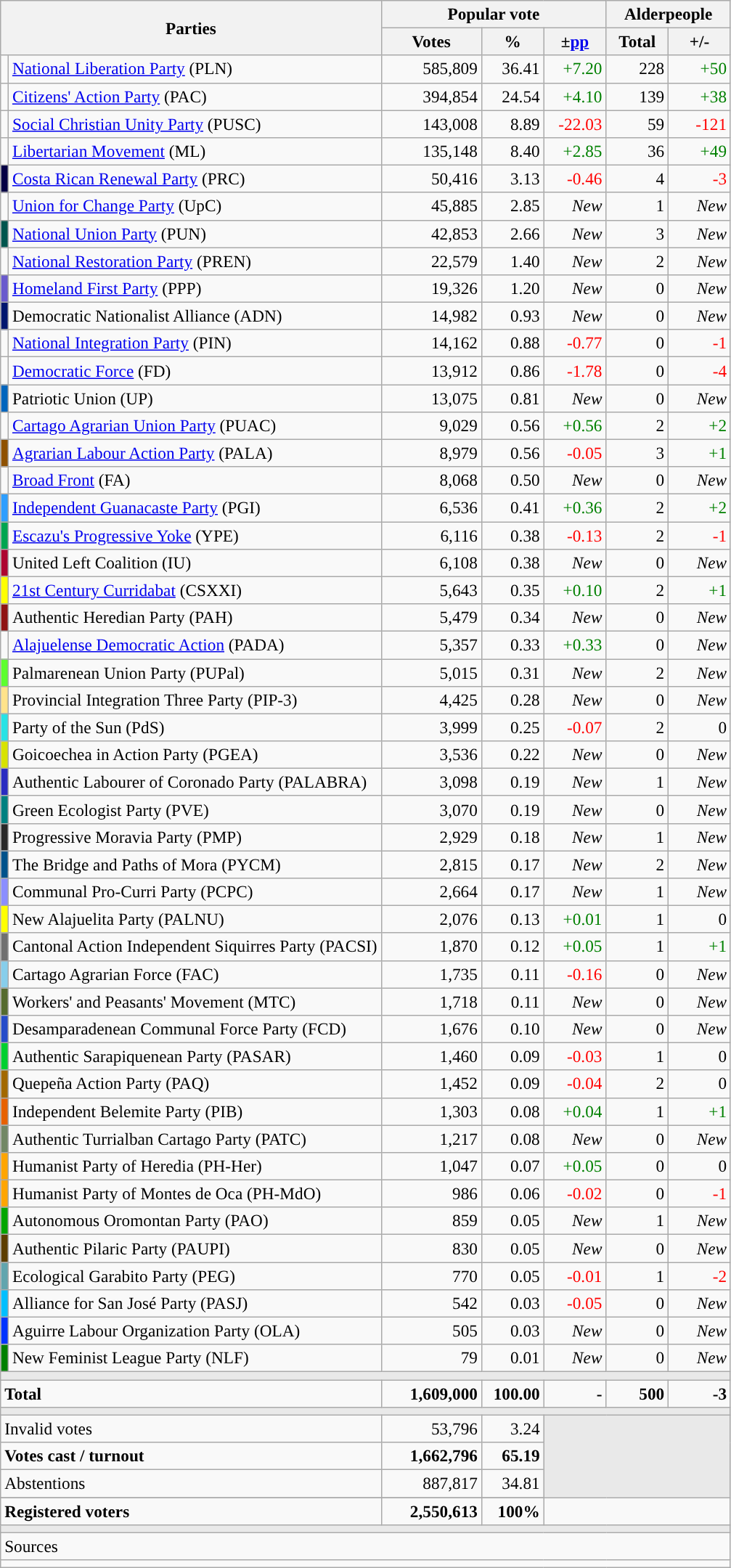<table class="wikitable" style="text-align:right; font-size:97%;">
<tr>
<th style="text-align:centre;" rowspan="2" colspan="2" width="250">Parties</th>
<th colspan="3">Popular vote</th>
<th colspan="2">Alderpeople</th>
</tr>
<tr>
<th width="85">Votes</th>
<th width="50">%</th>
<th width="50">±<a href='#'>pp</a></th>
<th width="50">Total</th>
<th width="50">+/-</th>
</tr>
<tr>
<td style="color:inherit;background:"></td>
<td align="left"><a href='#'>National Liberation Party</a> (PLN)</td>
<td>585,809</td>
<td>36.41</td>
<td style="color:green;">+7.20</td>
<td>228</td>
<td style="color:green;">+50</td>
</tr>
<tr>
<td style="color:inherit;background:"></td>
<td align="left"><a href='#'>Citizens' Action Party</a> (PAC)</td>
<td>394,854</td>
<td>24.54</td>
<td style="color:green;">+4.10</td>
<td>139</td>
<td style="color:green;">+38</td>
</tr>
<tr>
<td style="color:inherit;background:"></td>
<td align="left"><a href='#'>Social Christian Unity Party</a> (PUSC)</td>
<td>143,008</td>
<td>8.89</td>
<td style="color:red;">-22.03</td>
<td>59</td>
<td style="color:red;">-121</td>
</tr>
<tr>
<td style="color:inherit;background:"></td>
<td align="left"><a href='#'>Libertarian Movement</a> (ML)</td>
<td>135,148</td>
<td>8.40</td>
<td style="color:green;">+2.85</td>
<td>36</td>
<td style="color:green;">+49</td>
</tr>
<tr>
<td style="color:inherit;background:#050045"></td>
<td align="left"><a href='#'>Costa Rican Renewal Party</a> (PRC)</td>
<td>50,416</td>
<td>3.13</td>
<td style="color:red;">-0.46</td>
<td>4</td>
<td style="color:red;">-3</td>
</tr>
<tr>
<td style="color:inherit;background:"></td>
<td align="left"><a href='#'>Union for Change Party</a> (UpC)</td>
<td>45,885</td>
<td>2.85</td>
<td><em>New</em></td>
<td>1</td>
<td><em>New</em></td>
</tr>
<tr>
<td style="color:inherit;background:#00554E"></td>
<td align="left"><a href='#'>National Union Party</a> (PUN)</td>
<td>42,853</td>
<td>2.66</td>
<td><em>New</em></td>
<td>3</td>
<td><em>New</em></td>
</tr>
<tr>
<td style="color:inherit;background:"></td>
<td align="left"><a href='#'>National Restoration Party</a> (PREN)</td>
<td>22,579</td>
<td>1.40</td>
<td><em>New</em></td>
<td>2</td>
<td><em>New</em></td>
</tr>
<tr>
<td bgcolor="SlateBlue"></td>
<td align="left"><a href='#'>Homeland First Party</a> (PPP)</td>
<td>19,326</td>
<td>1.20</td>
<td><em>New</em></td>
<td>0</td>
<td><em>New</em></td>
</tr>
<tr>
<td style="color:inherit;background:#00166E"></td>
<td align="left">Democratic Nationalist Alliance (ADN)</td>
<td>14,982</td>
<td>0.93</td>
<td><em>New</em></td>
<td>0</td>
<td><em>New</em></td>
</tr>
<tr>
<td style="color:inherit;background:"></td>
<td align="left"><a href='#'>National Integration Party</a> (PIN)</td>
<td>14,162</td>
<td>0.88</td>
<td style="color:red;">-0.77</td>
<td>0</td>
<td style="color:red;">-1</td>
</tr>
<tr>
<td style="color:inherit;background:"></td>
<td align="left"><a href='#'>Democratic Force</a> (FD)</td>
<td>13,912</td>
<td>0.86</td>
<td style="color:red;">-1.78</td>
<td>0</td>
<td style="color:red;">-4</td>
</tr>
<tr>
<td style="color:inherit;background:#0065BD"></td>
<td align="left">Patriotic Union (UP)</td>
<td>13,075</td>
<td>0.81</td>
<td><em>New</em></td>
<td>0</td>
<td><em>New</em></td>
</tr>
<tr>
<td style="color:inherit;background:"></td>
<td align="left"><a href='#'>Cartago Agrarian Union Party</a> (PUAC)</td>
<td>9,029</td>
<td>0.56</td>
<td style="color:green;">+0.56</td>
<td>2</td>
<td style="color:green;">+2</td>
</tr>
<tr>
<td style="color:inherit;background:#8f5100"></td>
<td align="left"><a href='#'>Agrarian Labour Action Party</a> (PALA)</td>
<td>8,979</td>
<td>0.56</td>
<td style="color:red;">-0.05</td>
<td>3</td>
<td style="color:green;">+1</td>
</tr>
<tr>
<td style="color:inherit;background:"></td>
<td align="left"><a href='#'>Broad Front</a> (FA)</td>
<td>8,068</td>
<td>0.50</td>
<td><em>New</em></td>
<td>0</td>
<td><em>New</em></td>
</tr>
<tr>
<td style="color:inherit;background:#2e9eff"></td>
<td align="left"><a href='#'>Independent Guanacaste Party</a> (PGI)</td>
<td>6,536</td>
<td>0.41</td>
<td style="color:green;">+0.36</td>
<td>2</td>
<td style="color:green;">+2</td>
</tr>
<tr>
<td style="color:inherit;background:#00A550"></td>
<td align="left"><a href='#'>Escazu's Progressive Yoke</a> (YPE)</td>
<td>6,116</td>
<td>0.38</td>
<td style="color:red;">-0.13</td>
<td>2</td>
<td style="color:red;">-1</td>
</tr>
<tr>
<td style="color:inherit;background:#AD0430"></td>
<td align="left">United Left Coalition (IU)</td>
<td>6,108</td>
<td>0.38</td>
<td><em>New</em></td>
<td>0</td>
<td><em>New</em></td>
</tr>
<tr>
<td style="color:inherit;background:#ffff00"></td>
<td align="left"><a href='#'>21st Century Curridabat</a> (CSXXI)</td>
<td>5,643</td>
<td>0.35</td>
<td style="color:green;">+0.10</td>
<td>2</td>
<td style="color:green;">+1</td>
</tr>
<tr>
<td style="color:inherit;background:#8F1414"></td>
<td align="left">Authentic Heredian Party (PAH)</td>
<td>5,479</td>
<td>0.34</td>
<td><em>New</em></td>
<td>0</td>
<td><em>New</em></td>
</tr>
<tr>
<td style="color:inherit;background:"></td>
<td align="left"><a href='#'>Alajuelense Democratic Action</a> (PADA)</td>
<td>5,357</td>
<td>0.33</td>
<td style="color:green;">+0.33</td>
<td>0</td>
<td><em>New</em></td>
</tr>
<tr>
<td style="color:inherit;background:#5DFF2E"></td>
<td align="left">Palmarenean Union Party (PUPal)</td>
<td>5,015</td>
<td>0.31</td>
<td><em>New</em></td>
<td>2</td>
<td><em>New</em></td>
</tr>
<tr>
<td style="color:inherit;background:#FFE38B"></td>
<td align="left">Provincial Integration Three Party (PIP-3)</td>
<td>4,425</td>
<td>0.28</td>
<td><em>New</em></td>
<td>0</td>
<td><em>New</em></td>
</tr>
<tr>
<td style="color:inherit;background:#27E3E5"></td>
<td align="left">Party of the Sun (PdS)</td>
<td>3,999</td>
<td>0.25</td>
<td style="color:red;">-0.07</td>
<td>2</td>
<td>0</td>
</tr>
<tr>
<td style="color:inherit;background:#d8e300"></td>
<td align="left">Goicoechea in Action Party (PGEA)</td>
<td>3,536</td>
<td>0.22</td>
<td><em>New</em></td>
<td>0</td>
<td><em>New</em></td>
</tr>
<tr>
<td style="color:inherit;background:#2A2CC1"></td>
<td align="left">Authentic Labourer of Coronado Party (PALABRA)</td>
<td>3,098</td>
<td>0.19</td>
<td><em>New</em></td>
<td>1</td>
<td><em>New</em></td>
</tr>
<tr>
<td style="color:inherit;background:#008080"></td>
<td align="left">Green Ecologist Party (PVE)</td>
<td>3,070</td>
<td>0.19</td>
<td><em>New</em></td>
<td>0</td>
<td><em>New</em></td>
</tr>
<tr>
<td style="color:inherit;background:#292929"></td>
<td align="left">Progressive Moravia Party (PMP)</td>
<td>2,929</td>
<td>0.18</td>
<td><em>New</em></td>
<td>1</td>
<td><em>New</em></td>
</tr>
<tr>
<td style="color:inherit;background:#00528B"></td>
<td align="left">The Bridge and Paths of Mora (PYCM)</td>
<td>2,815</td>
<td>0.17</td>
<td><em>New</em></td>
<td>2</td>
<td><em>New</em></td>
</tr>
<tr>
<td style="color:inherit;background:#8B8EFF"></td>
<td align="left">Communal Pro-Curri Party (PCPC)</td>
<td>2,664</td>
<td>0.17</td>
<td><em>New</em></td>
<td>1</td>
<td><em>New</em></td>
</tr>
<tr>
<td bgcolor="yellow"></td>
<td align="left">New Alajuelita Party (PALNU)</td>
<td>2,076</td>
<td>0.13</td>
<td style="color:green;">+0.01</td>
<td>1</td>
<td>0</td>
</tr>
<tr>
<td style="color:inherit;background:#707070"></td>
<td align="left">Cantonal Action Independent Siquirres Party (PACSI)</td>
<td>1,870</td>
<td>0.12</td>
<td style="color:green;">+0.05</td>
<td>1</td>
<td style="color:green;">+1</td>
</tr>
<tr>
<td style="color:inherit;background:#87CEEB"></td>
<td align="left">Cartago Agrarian Force (FAC)</td>
<td>1,735</td>
<td>0.11</td>
<td style="color:red;">-0.16</td>
<td>0</td>
<td><em>New</em></td>
</tr>
<tr>
<td style="color:inherit;background:#556B2F"></td>
<td align="left">Workers' and Peasants' Movement (MTC)</td>
<td>1,718</td>
<td>0.11</td>
<td><em>New</em></td>
<td>0</td>
<td><em>New</em></td>
</tr>
<tr>
<td style="color:inherit;background:#264CC9"></td>
<td align="left">Desamparadenean Communal Force Party (FCD)</td>
<td>1,676</td>
<td>0.10</td>
<td><em>New</em></td>
<td>0</td>
<td><em>New</em></td>
</tr>
<tr>
<td style="color:inherit;background:#00d02f"></td>
<td align="left">Authentic Sarapiquenean Party (PASAR)</td>
<td>1,460</td>
<td>0.09</td>
<td style="color:red;">-0.03</td>
<td>1</td>
<td>0</td>
</tr>
<tr>
<td style="color:inherit;background:#a26900"></td>
<td align="left">Quepeña Action Party (PAQ)</td>
<td>1,452</td>
<td>0.09</td>
<td style="color:red;">-0.04</td>
<td>2</td>
<td>0</td>
</tr>
<tr>
<td style="color:inherit;background:#e76100"></td>
<td align="left">Independent Belemite Party (PIB)</td>
<td>1,303</td>
<td>0.08</td>
<td style="color:green;">+0.04</td>
<td>1</td>
<td style="color:green;">+1</td>
</tr>
<tr>
<td style="color:inherit;background:#728765"></td>
<td align="left">Authentic Turrialban Cartago Party (PATC)</td>
<td>1,217</td>
<td>0.08</td>
<td><em>New</em></td>
<td>0</td>
<td><em>New</em></td>
</tr>
<tr>
<td bgcolor="orange"></td>
<td align="left">Humanist Party of Heredia (PH-Her)</td>
<td>1,047</td>
<td>0.07</td>
<td style="color:green;">+0.05</td>
<td>0</td>
<td>0</td>
</tr>
<tr>
<td bgcolor="orange"></td>
<td align="left">Humanist Party of Montes de Oca (PH-MdO)</td>
<td>986</td>
<td>0.06</td>
<td style="color:red;">-0.02</td>
<td>0</td>
<td style="color:red;">-1</td>
</tr>
<tr>
<td style="color:inherit;background:#03A500"></td>
<td align="left">Autonomous Oromontan Party (PAO)</td>
<td>859</td>
<td>0.05</td>
<td><em>New</em></td>
<td>1</td>
<td><em>New</em></td>
</tr>
<tr>
<td style="color:inherit;background:#5C3E00"></td>
<td align="left">Authentic Pilaric Party (PAUPI)</td>
<td>830</td>
<td>0.05</td>
<td><em>New</em></td>
<td>0</td>
<td><em>New</em></td>
</tr>
<tr>
<td style="color:inherit;background:#61A5AE"></td>
<td align="left">Ecological Garabito Party (PEG)</td>
<td>770</td>
<td>0.05</td>
<td style="color:red;">-0.01</td>
<td>1</td>
<td style="color:red;">-2</td>
</tr>
<tr>
<td style="color:inherit;background:#00BFFF"></td>
<td align="left">Alliance for San José Party (PASJ)</td>
<td>542</td>
<td>0.03</td>
<td style="color:red;">-0.05</td>
<td>0</td>
<td><em>New</em></td>
</tr>
<tr>
<td style="color:inherit;background:#0033FF"></td>
<td align="left">Aguirre Labour Organization Party (OLA)</td>
<td>505</td>
<td>0.03</td>
<td><em>New</em></td>
<td>0</td>
<td><em>New</em></td>
</tr>
<tr>
<td style="color:inherit;background:#008000"></td>
<td align="left">New Feminist League Party (NLF)</td>
<td>79</td>
<td>0.01</td>
<td><em>New</em></td>
<td>0</td>
<td><em>New</em></td>
</tr>
<tr>
<td colspan="7" bgcolor="#E9E9E9"></td>
</tr>
<tr style="font-weight:bold;">
<td align="left" colspan="2">Total</td>
<td>1,609,000</td>
<td>100.00</td>
<td>-</td>
<td>500</td>
<td>-3</td>
</tr>
<tr>
<td colspan="7" bgcolor="#E9E9E9"></td>
</tr>
<tr>
<td align="left" colspan="2">Invalid votes</td>
<td>53,796</td>
<td>3.24</td>
<td bgcolor="#E9E9E9" rowspan= "4" colspan="3"></td>
</tr>
<tr style="font-weight:bold;">
<td align="left" colspan="2">Votes cast / turnout</td>
<td>1,662,796</td>
<td>65.19</td>
</tr>
<tr>
<td align="left" colspan="2">Abstentions</td>
<td>887,817</td>
<td>34.81</td>
</tr>
<tr style="font-weight:bold;">
</tr>
<tr>
<td align="left" colspan="2"><strong>Registered voters</strong></td>
<td><strong>2,550,613</strong></td>
<td><strong>100%</strong></td>
</tr>
<tr>
<td colspan="7" bgcolor="#E9E9E9"></td>
</tr>
<tr>
<td align="left" colspan="7">Sources</td>
</tr>
<tr>
<td align="left" colspan="7"></td>
</tr>
</table>
